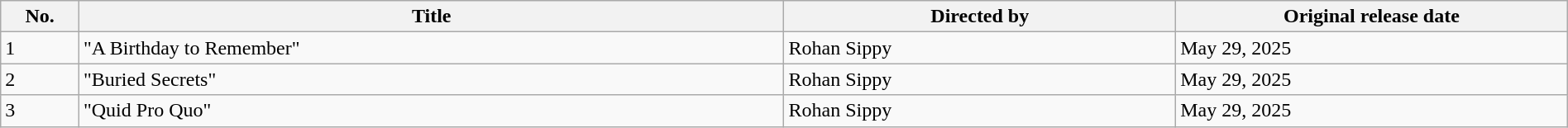<table class="wikitable plainrowheaders" style="width:100%; margin:auto;">
<tr>
<th scope="col" style="width:5%;">No.</th>
<th scope="col" style="width:45%;">Title</th>
<th scope="col" style="width:25%;">Directed by</th>
<th scope="col" style="width:25%;">Original release date</th>
</tr>
<tr>
<td>1</td>
<td>"A Birthday to Remember"</td>
<td>Rohan Sippy</td>
<td>May 29, 2025</td>
</tr>
<tr>
<td>2</td>
<td>"Buried Secrets"</td>
<td>Rohan Sippy</td>
<td>May 29, 2025</td>
</tr>
<tr>
<td>3</td>
<td>"Quid Pro Quo"</td>
<td>Rohan Sippy</td>
<td>May 29, 2025</td>
</tr>
</table>
